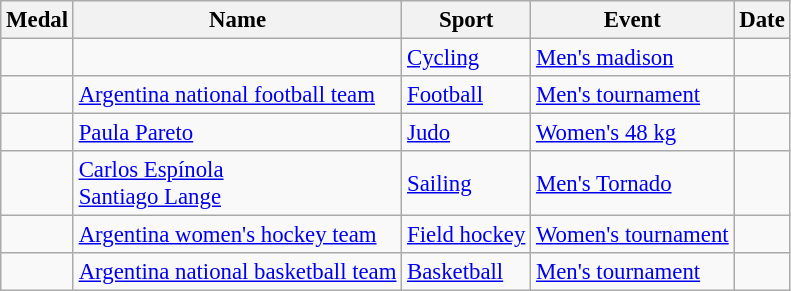<table class="wikitable sortable" style="font-size:95%">
<tr>
<th>Medal</th>
<th>Name</th>
<th>Sport</th>
<th>Event</th>
<th>Date</th>
</tr>
<tr>
<td></td>
<td><br></td>
<td><a href='#'>Cycling</a></td>
<td><a href='#'>Men's madison</a></td>
<td></td>
</tr>
<tr>
<td></td>
<td><a href='#'>Argentina national football team</a><br></td>
<td><a href='#'>Football</a></td>
<td><a href='#'>Men's tournament</a></td>
<td></td>
</tr>
<tr>
<td></td>
<td><a href='#'>Paula Pareto</a></td>
<td><a href='#'>Judo</a></td>
<td><a href='#'>Women's 48 kg</a></td>
<td></td>
</tr>
<tr>
<td></td>
<td><a href='#'>Carlos Espínola</a><br><a href='#'>Santiago Lange</a></td>
<td><a href='#'>Sailing</a></td>
<td><a href='#'>Men's Tornado</a></td>
<td></td>
</tr>
<tr>
<td></td>
<td><a href='#'>Argentina women's hockey team</a><br></td>
<td><a href='#'>Field hockey</a></td>
<td><a href='#'>Women's tournament</a></td>
<td></td>
</tr>
<tr>
<td></td>
<td><a href='#'>Argentina national basketball team</a><br></td>
<td><a href='#'>Basketball</a></td>
<td><a href='#'>Men's tournament</a></td>
<td></td>
</tr>
</table>
